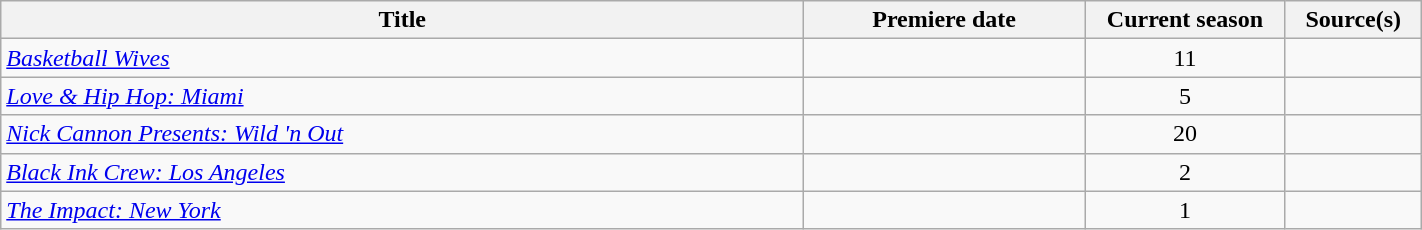<table class="wikitable plainrowheaders sortable" style="width:75%;text-align:center;">
<tr>
<th scope="col" style="width:40%;">Title</th>
<th scope="col" style="width:14%;">Premiere date</th>
<th scope="col" style="width:10%;">Current season</th>
<th class="unsortable" style="width:5%;">Source(s)</th>
</tr>
<tr>
<td scope="row" style="text-align:left;"><em><a href='#'>Basketball Wives</a></em></td>
<td></td>
<td>11</td>
<td></td>
</tr>
<tr>
<td scope="row" style="text-align:left;"><em><a href='#'>Love & Hip Hop: Miami</a></em></td>
<td></td>
<td>5</td>
<td></td>
</tr>
<tr>
<td scope="row" style="text-align:left;"><em><a href='#'>Nick Cannon Presents: Wild 'n Out</a></em></td>
<td></td>
<td>20</td>
<td></td>
</tr>
<tr>
<td scope="row" style="text-align:left;"><em><a href='#'>Black Ink Crew: Los Angeles</a></em></td>
<td></td>
<td>2</td>
<td></td>
</tr>
<tr>
<td scope="row" style="text-align:left;"><em><a href='#'>The Impact: New York</a></em></td>
<td></td>
<td>1</td>
<td></td>
</tr>
</table>
